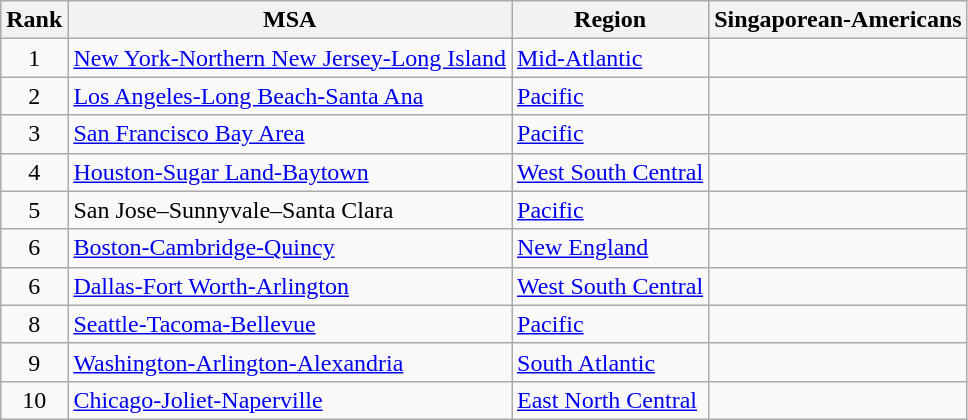<table class="wikitable sortable">
<tr>
<th>Rank</th>
<th>MSA</th>
<th>Region</th>
<th>Singaporean-Americans<br></th>
</tr>
<tr>
<td align=center>1</td>
<td><a href='#'>New York-Northern New Jersey-Long Island</a></td>
<td><a href='#'>Mid-Atlantic</a></td>
<td align=right></td>
</tr>
<tr>
<td align=center>2</td>
<td><a href='#'>Los Angeles-Long Beach-Santa Ana</a></td>
<td><a href='#'>Pacific</a></td>
<td align=right></td>
</tr>
<tr>
<td align=center>3</td>
<td><a href='#'>San Francisco Bay Area</a></td>
<td><a href='#'>Pacific</a></td>
<td align=right></td>
</tr>
<tr>
<td align=center>4</td>
<td><a href='#'>Houston-Sugar Land-Baytown</a></td>
<td><a href='#'>West South Central</a></td>
<td align=right></td>
</tr>
<tr>
<td align=center>5</td>
<td>San Jose–Sunnyvale–Santa Clara</td>
<td><a href='#'>Pacific</a></td>
<td align=right></td>
</tr>
<tr>
<td align=center>6</td>
<td><a href='#'>Boston-Cambridge-Quincy</a></td>
<td><a href='#'>New England</a></td>
<td align=right></td>
</tr>
<tr>
<td align=center>6</td>
<td><a href='#'>Dallas-Fort Worth-Arlington</a></td>
<td><a href='#'>West South Central</a></td>
<td align=right></td>
</tr>
<tr>
<td align=center>8</td>
<td><a href='#'>Seattle-Tacoma-Bellevue</a></td>
<td><a href='#'>Pacific</a></td>
<td align=right></td>
</tr>
<tr>
<td align=center>9</td>
<td><a href='#'>Washington-Arlington-Alexandria</a></td>
<td><a href='#'>South Atlantic</a></td>
<td align=right></td>
</tr>
<tr>
<td align=center>10</td>
<td><a href='#'>Chicago-Joliet-Naperville</a></td>
<td><a href='#'>East North Central</a></td>
<td align=right></td>
</tr>
</table>
